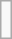<table class="wikitable mw-collapsible mw-collapsed">
<tr>
<td><br>


</td>
</tr>
</table>
